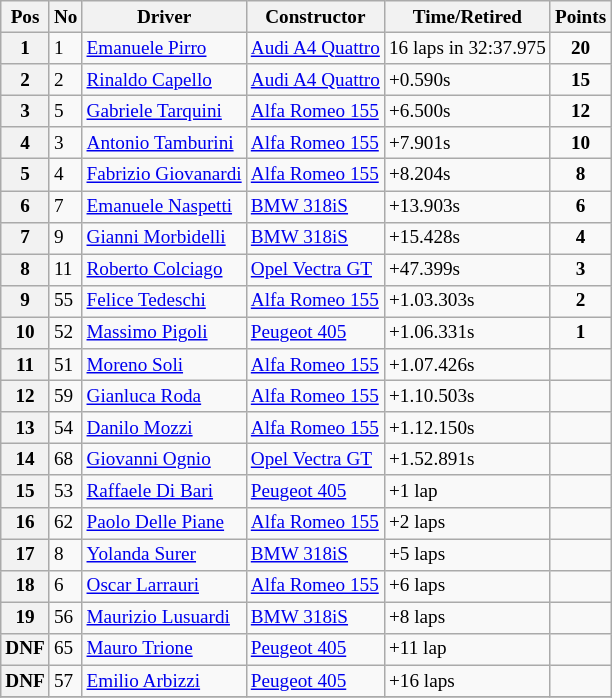<table class="wikitable" style="font-size: 80%;">
<tr>
<th>Pos</th>
<th>No</th>
<th>Driver</th>
<th>Constructor</th>
<th>Time/Retired</th>
<th>Points</th>
</tr>
<tr>
<th>1</th>
<td>1</td>
<td> <a href='#'>Emanuele Pirro</a></td>
<td><a href='#'>Audi A4 Quattro</a></td>
<td>16 laps in 32:37.975</td>
<td align=center><strong>20</strong></td>
</tr>
<tr>
<th>2</th>
<td>2</td>
<td> <a href='#'>Rinaldo Capello</a></td>
<td><a href='#'>Audi A4 Quattro</a></td>
<td>+0.590s</td>
<td align=center><strong>15</strong></td>
</tr>
<tr>
<th>3</th>
<td>5</td>
<td> <a href='#'>Gabriele Tarquini</a></td>
<td><a href='#'>Alfa Romeo 155</a></td>
<td>+6.500s</td>
<td align=center><strong>12</strong></td>
</tr>
<tr>
<th>4</th>
<td>3</td>
<td> <a href='#'>Antonio Tamburini</a></td>
<td><a href='#'>Alfa Romeo 155</a></td>
<td>+7.901s</td>
<td align=center><strong>10</strong></td>
</tr>
<tr>
<th>5</th>
<td>4</td>
<td> <a href='#'>Fabrizio Giovanardi</a></td>
<td><a href='#'>Alfa Romeo 155</a></td>
<td>+8.204s</td>
<td align=center><strong>8</strong></td>
</tr>
<tr>
<th>6</th>
<td>7</td>
<td> <a href='#'>Emanuele Naspetti</a></td>
<td><a href='#'>BMW 318iS</a></td>
<td>+13.903s</td>
<td align=center><strong>6</strong></td>
</tr>
<tr>
<th>7</th>
<td>9</td>
<td> <a href='#'>Gianni Morbidelli</a></td>
<td><a href='#'>BMW 318iS</a></td>
<td>+15.428s</td>
<td align=center><strong>4</strong></td>
</tr>
<tr>
<th>8</th>
<td>11</td>
<td> <a href='#'>Roberto Colciago</a></td>
<td><a href='#'> Opel Vectra GT</a></td>
<td>+47.399s</td>
<td align=center><strong>3</strong></td>
</tr>
<tr>
<th>9</th>
<td>55</td>
<td> <a href='#'>Felice Tedeschi</a></td>
<td><a href='#'>Alfa Romeo 155</a></td>
<td>+1.03.303s</td>
<td align=center><strong>2</strong></td>
</tr>
<tr>
<th>10</th>
<td>52</td>
<td> <a href='#'>Massimo Pigoli</a></td>
<td><a href='#'>Peugeot 405</a></td>
<td>+1.06.331s</td>
<td align=center><strong>1</strong></td>
</tr>
<tr>
<th>11</th>
<td>51</td>
<td> <a href='#'>Moreno Soli</a></td>
<td><a href='#'>Alfa Romeo 155</a></td>
<td>+1.07.426s</td>
<td></td>
</tr>
<tr>
<th>12</th>
<td>59</td>
<td> <a href='#'>Gianluca Roda</a></td>
<td><a href='#'>Alfa Romeo 155</a></td>
<td>+1.10.503s</td>
<td></td>
</tr>
<tr>
<th>13</th>
<td>54</td>
<td> <a href='#'>Danilo Mozzi</a></td>
<td><a href='#'>Alfa Romeo 155</a></td>
<td>+1.12.150s</td>
<td></td>
</tr>
<tr>
<th>14</th>
<td>68</td>
<td> <a href='#'>Giovanni Ognio</a></td>
<td><a href='#'> Opel Vectra GT</a></td>
<td>+1.52.891s</td>
<td></td>
</tr>
<tr>
<th>15</th>
<td>53</td>
<td> <a href='#'>Raffaele Di Bari</a></td>
<td><a href='#'>Peugeot 405</a></td>
<td>+1 lap</td>
<td></td>
</tr>
<tr>
<th>16</th>
<td>62</td>
<td> <a href='#'>Paolo Delle Piane</a></td>
<td><a href='#'>Alfa Romeo 155</a></td>
<td>+2 laps</td>
<td></td>
</tr>
<tr>
<th>17</th>
<td>8</td>
<td> <a href='#'>Yolanda Surer</a></td>
<td><a href='#'>BMW 318iS</a></td>
<td>+5 laps</td>
<td></td>
</tr>
<tr>
<th>18</th>
<td>6</td>
<td> <a href='#'>Oscar Larrauri</a></td>
<td><a href='#'>Alfa Romeo 155</a></td>
<td>+6 laps</td>
<td></td>
</tr>
<tr>
<th>19</th>
<td>56</td>
<td> <a href='#'>Maurizio Lusuardi</a></td>
<td><a href='#'>BMW 318iS</a></td>
<td>+8 laps</td>
<td></td>
</tr>
<tr>
<th>DNF</th>
<td>65</td>
<td> <a href='#'>Mauro Trione</a></td>
<td><a href='#'>Peugeot 405</a></td>
<td>+11 lap</td>
<td></td>
</tr>
<tr>
<th>DNF</th>
<td>57</td>
<td> <a href='#'>Emilio Arbizzi</a></td>
<td><a href='#'>Peugeot 405</a></td>
<td>+16 laps</td>
<td></td>
</tr>
<tr>
</tr>
</table>
